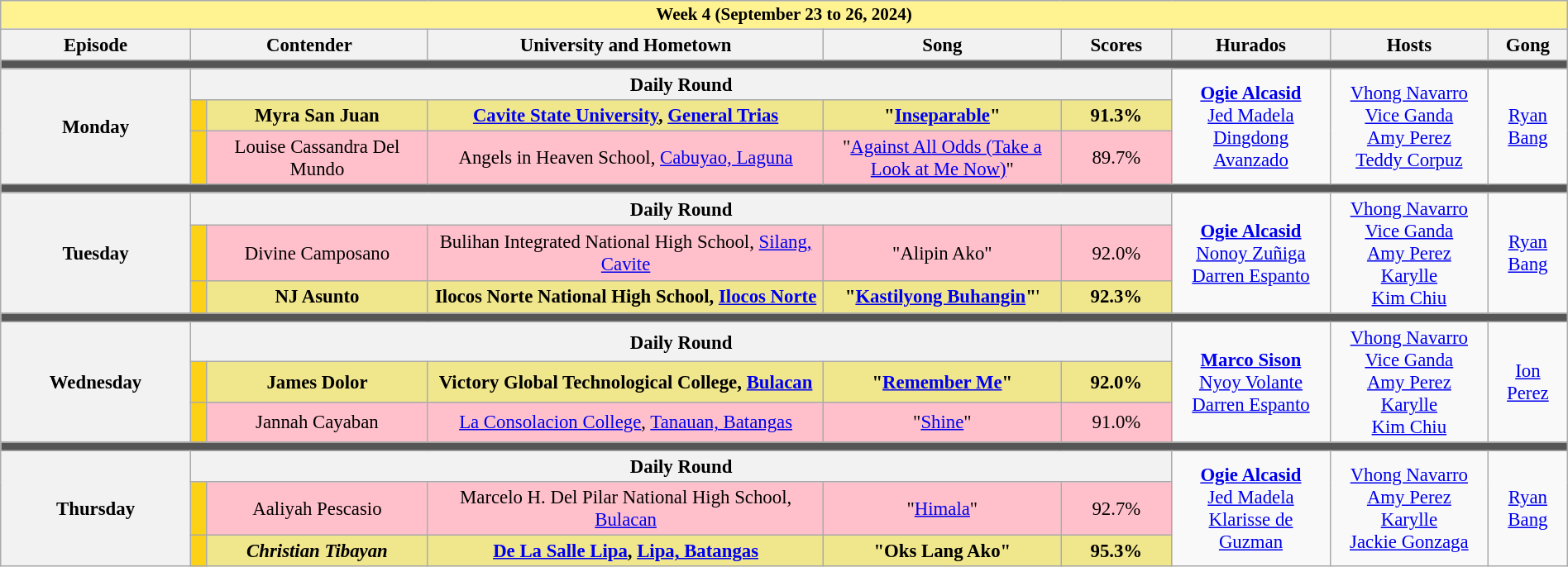<table class="wikitable mw-collapsible mw-collapsed" style="width:100%; text-align:center; font-size:95%;">
<tr>
<th colspan="9" style="background-color:#fff291;font-size:14px">Week 4 (September 23 to 26, 2024)</th>
</tr>
<tr>
<th width="12%">Episode</th>
<th colspan="2" width="15%">Contender</th>
<th width="25%">University and Hometown</th>
<th width="15%">Song</th>
<th width="7%">Scores</th>
<th width="10%">Hurados</th>
<th width="10%">Hosts</th>
<th width="05%">Gong</th>
</tr>
<tr>
<td colspan="9" style="background:#555;"></td>
</tr>
<tr>
<th rowspan="3">Monday<br></th>
<th colspan="5">Daily Round</th>
<td rowspan="3"><strong><a href='#'>Ogie Alcasid</a></strong><br><a href='#'>Jed Madela</a><br><a href='#'>Dingdong Avanzado</a></td>
<td rowspan="3"><a href='#'>Vhong Navarro</a><br><a href='#'>Vice Ganda</a><br><a href='#'>Amy Perez</a><br><a href='#'>Teddy Corpuz</a></td>
<td rowspan="3"><a href='#'>Ryan Bang</a></td>
</tr>
<tr style="background:Khaki">
<td width="01%" style="background:#FCD116"></td>
<td><strong>Myra San Juan</strong></td>
<td><strong><a href='#'>Cavite State University</a>, <a href='#'>General Trias</a></strong></td>
<td><strong>"<a href='#'>Inseparable</a>"</strong></td>
<td><strong>91.3%</strong></td>
</tr>
<tr style="background:pink">
<td width="01%" style="background:#FCD116"></td>
<td>Louise Cassandra Del Mundo</td>
<td>Angels in Heaven School, <a href='#'>Cabuyao, Laguna</a></td>
<td>"<a href='#'>Against All Odds (Take a Look at Me Now)</a>"</td>
<td>89.7%</td>
</tr>
<tr>
<td colspan="9" style="background:#555;"></td>
</tr>
<tr>
<th rowspan="3">Tuesday<br></th>
<th colspan="5">Daily Round</th>
<td rowspan="3"><strong><a href='#'>Ogie Alcasid</a></strong><br><a href='#'>Nonoy Zuñiga</a><br><a href='#'>Darren Espanto</a></td>
<td rowspan="3"><a href='#'>Vhong Navarro</a><br><a href='#'>Vice Ganda</a><br><a href='#'>Amy Perez</a><br><a href='#'>Karylle</a><br><a href='#'>Kim Chiu</a></td>
<td rowspan="3"><a href='#'>Ryan Bang</a></td>
</tr>
<tr style="background:pink">
<td width="01%" style="background:#FCD116"></td>
<td>Divine Camposano</td>
<td>Bulihan Integrated National High School, <a href='#'>Silang, Cavite</a></td>
<td>"Alipin Ako"</td>
<td>92.0%</td>
</tr>
<tr style="background:Khaki">
<td width="01%" style="background:#FCD116"></td>
<td><strong>NJ Asunto</strong></td>
<td><strong>Ilocos Norte National High School, <a href='#'>Ilocos Norte</a></strong></td>
<td><strong>"<a href='#'>Kastilyong Buhangin</a>"</strong>'</td>
<td><strong>92.3%</strong></td>
</tr>
<tr>
<td colspan="9" style="background:#555;"></td>
</tr>
<tr>
<th rowspan="3">Wednesday<br></th>
<th colspan="5">Daily Round</th>
<td rowspan="3"><strong><a href='#'>Marco Sison</a></strong><br><a href='#'>Nyoy Volante</a><br><a href='#'>Darren Espanto</a></td>
<td rowspan="3"><a href='#'>Vhong Navarro</a><br><a href='#'>Vice Ganda</a><br><a href='#'>Amy Perez</a><br><a href='#'>Karylle</a><br><a href='#'>Kim Chiu</a></td>
<td rowspan="3"><a href='#'>Ion Perez</a></td>
</tr>
<tr style="background:Khaki">
<td width="01%" style="background:#FCD116"></td>
<td><strong>James Dolor</strong></td>
<td><strong>Victory Global Technological College, <a href='#'>Bulacan</a></strong></td>
<td><strong>"<a href='#'>Remember Me</a>"</strong></td>
<td><strong>92.0%</strong></td>
</tr>
<tr style="background:pink">
<td width="01%" style="background:#FCD116"></td>
<td>Jannah Cayaban</td>
<td><a href='#'>La Consolacion College</a>, <a href='#'>Tanauan, Batangas</a></td>
<td>"<a href='#'>Shine</a>"</td>
<td>91.0%</td>
</tr>
<tr>
<td colspan="9" style="background:#555;"></td>
</tr>
<tr>
<th rowspan="3">Thursday<br></th>
<th colspan="5">Daily Round</th>
<td rowspan="3"><strong><a href='#'>Ogie Alcasid</a></strong><br><a href='#'>Jed Madela</a><br><a href='#'>Klarisse de Guzman</a></td>
<td rowspan="3"><a href='#'>Vhong Navarro</a><br><a href='#'>Amy Perez</a><br><a href='#'>Karylle</a><br><a href='#'>Jackie Gonzaga</a></td>
<td rowspan="3"><a href='#'>Ryan Bang</a></td>
</tr>
<tr style="background:pink">
<td width="01%" style="background:#FCD116"></td>
<td>Aaliyah Pescasio</td>
<td>Marcelo H. Del Pilar National High School, <a href='#'>Bulacan</a></td>
<td>"<a href='#'>Himala</a>"</td>
<td>92.7%</td>
</tr>
<tr style="background:Khaki">
<td width="01%" style="background:#FCD116"></td>
<td><strong><em>Christian Tibayan</em></strong></td>
<td><strong><a href='#'>De La Salle Lipa</a>, <a href='#'>Lipa, Batangas</a></strong></td>
<td><strong>"Oks Lang Ako"</strong></td>
<td><strong>95.3%</strong></td>
</tr>
</table>
